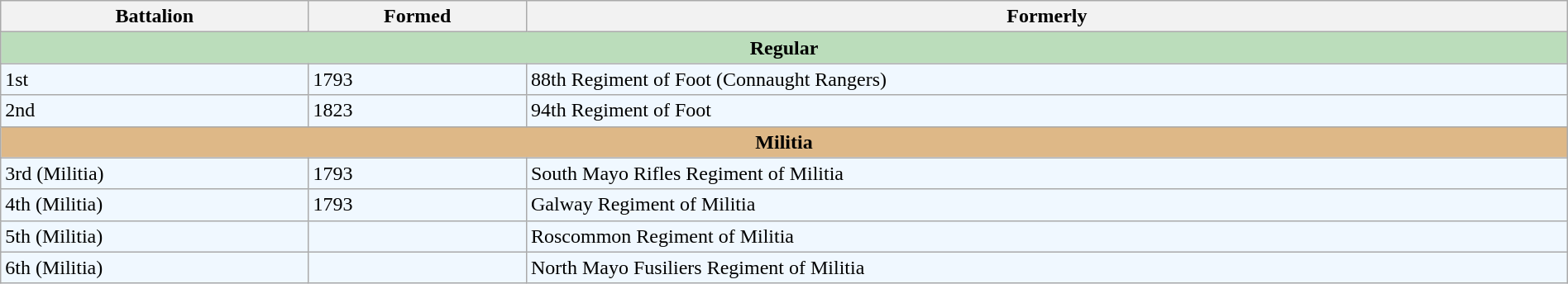<table class="wikitable" style="width:100%;">
<tr>
<th>Battalion</th>
<th>Formed</th>
<th>Formerly</th>
</tr>
<tr>
<th colspan="5" style="background:#bdb;">Regular</th>
</tr>
<tr style="background:#f0f8ff;">
<td>1st</td>
<td>1793</td>
<td>88th Regiment of Foot (Connaught Rangers)</td>
</tr>
<tr style="background:#f0f8ff;">
<td>2nd</td>
<td>1823</td>
<td>94th Regiment of Foot</td>
</tr>
<tr>
<th colspan="5" style="background:#deb887;">Militia</th>
</tr>
<tr style="background:#f0f8ff;">
<td>3rd (Militia)</td>
<td>1793</td>
<td>South Mayo Rifles Regiment of Militia</td>
</tr>
<tr style="background:#f0f8ff;">
<td>4th (Militia)</td>
<td>1793</td>
<td>Galway Regiment of Militia</td>
</tr>
<tr style="background:#f0f8ff;">
<td>5th (Militia)</td>
<td></td>
<td>Roscommon Regiment of Militia</td>
</tr>
<tr style="background:#f0f8ff;">
<td>6th (Militia)</td>
<td></td>
<td>North Mayo Fusiliers Regiment of Militia</td>
</tr>
</table>
